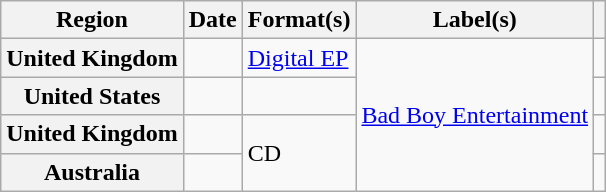<table class="wikitable plainrowheaders">
<tr>
<th scope="col">Region</th>
<th scope="col">Date</th>
<th scope="col">Format(s)</th>
<th scope="col">Label(s)</th>
<th scope="col"></th>
</tr>
<tr>
<th scope="row">United Kingdom</th>
<td></td>
<td><a href='#'>Digital EP</a></td>
<td rowspan="4"><a href='#'>Bad Boy Entertainment</a></td>
<td></td>
</tr>
<tr>
<th scope="row">United States</th>
<td></td>
<td></td>
<td></td>
</tr>
<tr>
<th scope="row">United Kingdom</th>
<td></td>
<td rowspan="2">CD</td>
<td></td>
</tr>
<tr>
<th scope="row">Australia</th>
<td></td>
<td></td>
</tr>
</table>
